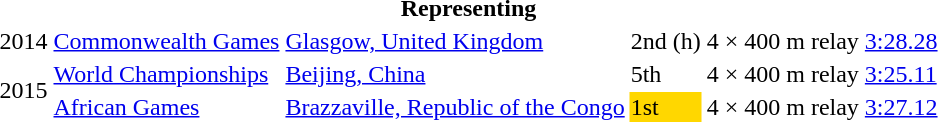<table>
<tr>
<th colspan="6">Representing </th>
</tr>
<tr>
<td>2014</td>
<td><a href='#'>Commonwealth Games</a></td>
<td><a href='#'>Glasgow, United Kingdom</a></td>
<td>2nd (h)</td>
<td>4 × 400 m relay</td>
<td><a href='#'>3:28.28</a></td>
</tr>
<tr>
<td rowspan=2>2015</td>
<td><a href='#'>World Championships</a></td>
<td><a href='#'>Beijing, China</a></td>
<td>5th</td>
<td>4 × 400 m relay</td>
<td><a href='#'>3:25.11</a></td>
</tr>
<tr>
<td><a href='#'>African Games</a></td>
<td><a href='#'>Brazzaville, Republic of the Congo</a></td>
<td bgcolor=gold>1st</td>
<td>4 × 400 m relay</td>
<td><a href='#'>3:27.12</a></td>
</tr>
</table>
